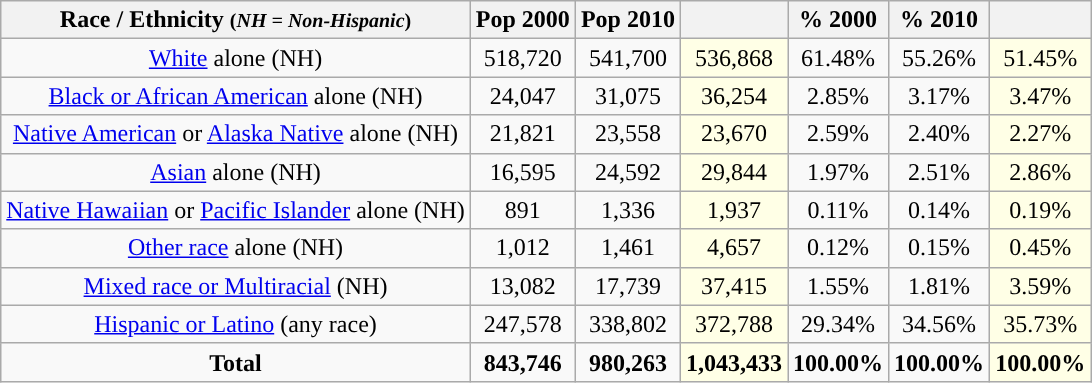<table class="wikitable" style="text-align:center;">
<tr>
<th>Race / Ethnicity <small>(<em>NH = Non-Hispanic</em>)</small></th>
<th>Pop 2000</th>
<th>Pop 2010</th>
<th></th>
<th>% 2000</th>
<th>% 2010</th>
<th></th>
</tr>
<tr>
<td><a href='#'>White</a> alone (NH)</td>
<td>518,720</td>
<td>541,700</td>
<td style='background: #ffffe6;'>536,868</td>
<td>61.48%</td>
<td>55.26%</td>
<td style='background: #ffffe6;'>51.45%</td>
</tr>
<tr>
<td><a href='#'>Black or African American</a> alone (NH)</td>
<td>24,047</td>
<td>31,075</td>
<td style='background: #ffffe6;'>36,254</td>
<td>2.85%</td>
<td>3.17%</td>
<td style='background: #ffffe6;'>3.47%</td>
</tr>
<tr>
<td><a href='#'>Native American</a> or <a href='#'>Alaska Native</a> alone (NH)</td>
<td>21,821</td>
<td>23,558</td>
<td style='background: #ffffe6;'>23,670</td>
<td>2.59%</td>
<td>2.40%</td>
<td style='background: #ffffe6;'>2.27%</td>
</tr>
<tr>
<td><a href='#'>Asian</a> alone (NH)</td>
<td>16,595</td>
<td>24,592</td>
<td style='background: #ffffe6;'>29,844</td>
<td>1.97%</td>
<td>2.51%</td>
<td style='background: #ffffe6;'>2.86%</td>
</tr>
<tr>
<td><a href='#'>Native Hawaiian</a> or <a href='#'>Pacific Islander</a> alone (NH)</td>
<td>891</td>
<td>1,336</td>
<td style='background: #ffffe6;'>1,937</td>
<td>0.11%</td>
<td>0.14%</td>
<td style='background: #ffffe6;'>0.19%</td>
</tr>
<tr>
<td><a href='#'>Other race</a> alone (NH)</td>
<td>1,012</td>
<td>1,461</td>
<td style='background: #ffffe6;'>4,657</td>
<td>0.12%</td>
<td>0.15%</td>
<td style='background: #ffffe6;'>0.45%</td>
</tr>
<tr>
<td><a href='#'>Mixed race or Multiracial</a> (NH)</td>
<td>13,082</td>
<td>17,739</td>
<td style='background: #ffffe6;'>37,415</td>
<td>1.55%</td>
<td>1.81%</td>
<td style='background: #ffffe6;'>3.59%</td>
</tr>
<tr>
<td><a href='#'>Hispanic or Latino</a> (any race)</td>
<td>247,578</td>
<td>338,802</td>
<td style='background: #ffffe6;'>372,788</td>
<td>29.34%</td>
<td>34.56%</td>
<td style='background: #ffffe6;'>35.73%</td>
</tr>
<tr>
<td><strong>Total</strong></td>
<td><strong>843,746</strong></td>
<td><strong>980,263</strong></td>
<td style='background: #ffffe6;'><strong>1,043,433</strong></td>
<td><strong>100.00%</strong></td>
<td><strong>100.00%</strong></td>
<td style='background: #ffffe6;'><strong>100.00%</strong></td>
</tr>
</table>
